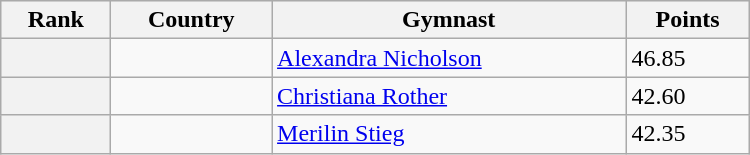<table class="wikitable" width=500>
<tr bgcolor="#efefef">
<th>Rank</th>
<th>Country</th>
<th>Gymnast</th>
<th>Points</th>
</tr>
<tr>
<th></th>
<td></td>
<td><a href='#'>Alexandra Nicholson</a></td>
<td>46.85</td>
</tr>
<tr>
<th></th>
<td></td>
<td><a href='#'>Christiana Rother</a></td>
<td>42.60</td>
</tr>
<tr>
<th></th>
<td></td>
<td><a href='#'>Merilin Stieg</a></td>
<td>42.35</td>
</tr>
</table>
